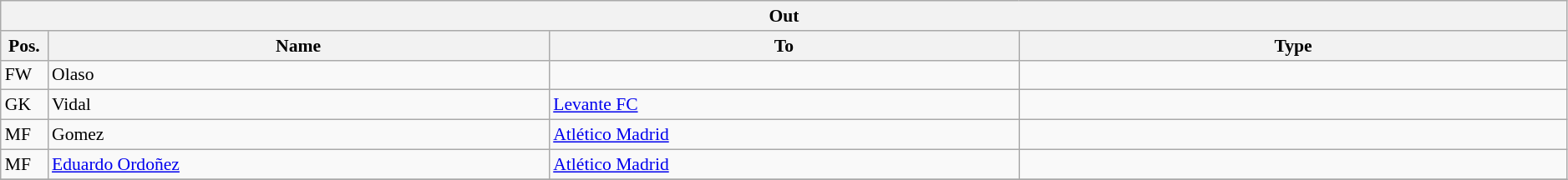<table class="wikitable" style="font-size:90%;width:99%;">
<tr>
<th colspan="4">Out</th>
</tr>
<tr>
<th width=3%>Pos.</th>
<th width=32%>Name</th>
<th width=30%>To</th>
<th width=35%>Type</th>
</tr>
<tr>
<td>FW</td>
<td>Olaso</td>
<td></td>
<td></td>
</tr>
<tr>
<td>GK</td>
<td>Vidal</td>
<td><a href='#'>Levante FC</a></td>
<td></td>
</tr>
<tr>
<td>MF</td>
<td>Gomez</td>
<td><a href='#'>Atlético Madrid</a></td>
<td></td>
</tr>
<tr>
<td>MF</td>
<td><a href='#'>Eduardo Ordoñez</a></td>
<td><a href='#'>Atlético Madrid</a></td>
<td></td>
</tr>
<tr>
</tr>
</table>
